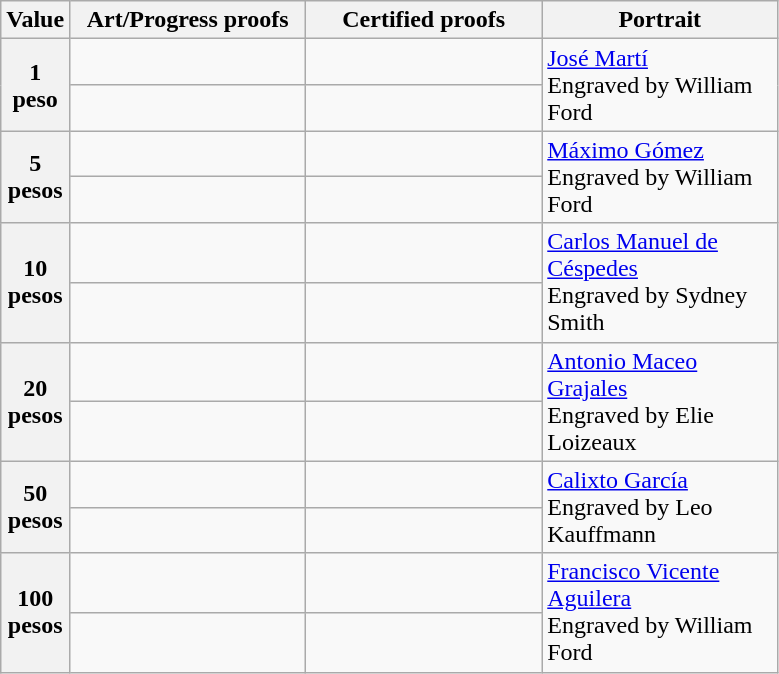<table class="wikitable">
<tr>
<th scope="col" style="width:20px;">Value</th>
<th scope="col" style="width:150px;">Art/Progress proofs</th>
<th scope="col" style="width:150px;">Certified proofs</th>
<th scope="col" style="width:150px;">Portrait</th>
</tr>
<tr>
<th rowspan="2">1 peso</th>
<td></td>
<td></td>
<td rowspan="2"><a href='#'>José Martí</a><br>Engraved by William Ford</td>
</tr>
<tr>
<td></td>
<td></td>
</tr>
<tr>
<th rowspan="2">5 pesos</th>
<td></td>
<td></td>
<td rowspan="2"><a href='#'>Máximo Gómez</a><br>Engraved by William Ford</td>
</tr>
<tr>
<td></td>
<td></td>
</tr>
<tr>
<th rowspan="2">10 pesos</th>
<td></td>
<td></td>
<td rowspan="2"><a href='#'>Carlos Manuel de Céspedes</a><br>Engraved by Sydney Smith</td>
</tr>
<tr>
<td></td>
<td></td>
</tr>
<tr>
<th rowspan="2">20 pesos</th>
<td></td>
<td></td>
<td rowspan="2"><a href='#'>Antonio Maceo Grajales</a><br>Engraved by Elie Loizeaux</td>
</tr>
<tr>
<td></td>
<td></td>
</tr>
<tr>
<th rowspan="2">50 pesos</th>
<td></td>
<td></td>
<td rowspan="2"><a href='#'>Calixto García</a><br>Engraved by Leo Kauffmann</td>
</tr>
<tr>
<td></td>
<td></td>
</tr>
<tr>
<th rowspan="2">100 pesos</th>
<td></td>
<td></td>
<td rowspan="2"><a href='#'>Francisco Vicente Aguilera</a><br>Engraved by William Ford</td>
</tr>
<tr>
<td></td>
<td></td>
</tr>
</table>
